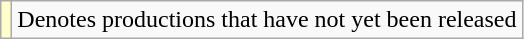<table class="wikitable sortable">
<tr>
<td style="background:#ffc;"></td>
<td>Denotes productions that have not yet been released</td>
</tr>
</table>
